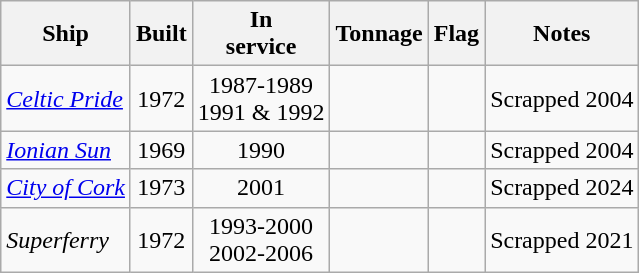<table class="wikitable">
<tr>
<th>Ship</th>
<th>Built</th>
<th>In<br>service</th>
<th>Tonnage</th>
<th>Flag</th>
<th>Notes</th>
</tr>
<tr>
<td><a href='#'><em>Celtic Pride</em></a></td>
<td align="Center">1972</td>
<td align="Center">1987-1989<br>1991 & 1992</td>
<td></td>
<td></td>
<td>Scrapped 2004</td>
</tr>
<tr>
<td><em><a href='#'>Ionian Sun</a></em></td>
<td align="Center">1969</td>
<td align="Center">1990</td>
<td></td>
<td></td>
<td>Scrapped 2004</td>
</tr>
<tr>
<td><a href='#'><em>City of Cork</em></a></td>
<td align="Center">1973</td>
<td align="Center">2001</td>
<td></td>
<td></td>
<td>Scrapped 2024</td>
</tr>
<tr>
<td><em>Superferry</em></td>
<td align="Center">1972</td>
<td align="Center">1993-2000<br>2002-2006</td>
<td></td>
<td></td>
<td>Scrapped 2021</td>
</tr>
</table>
